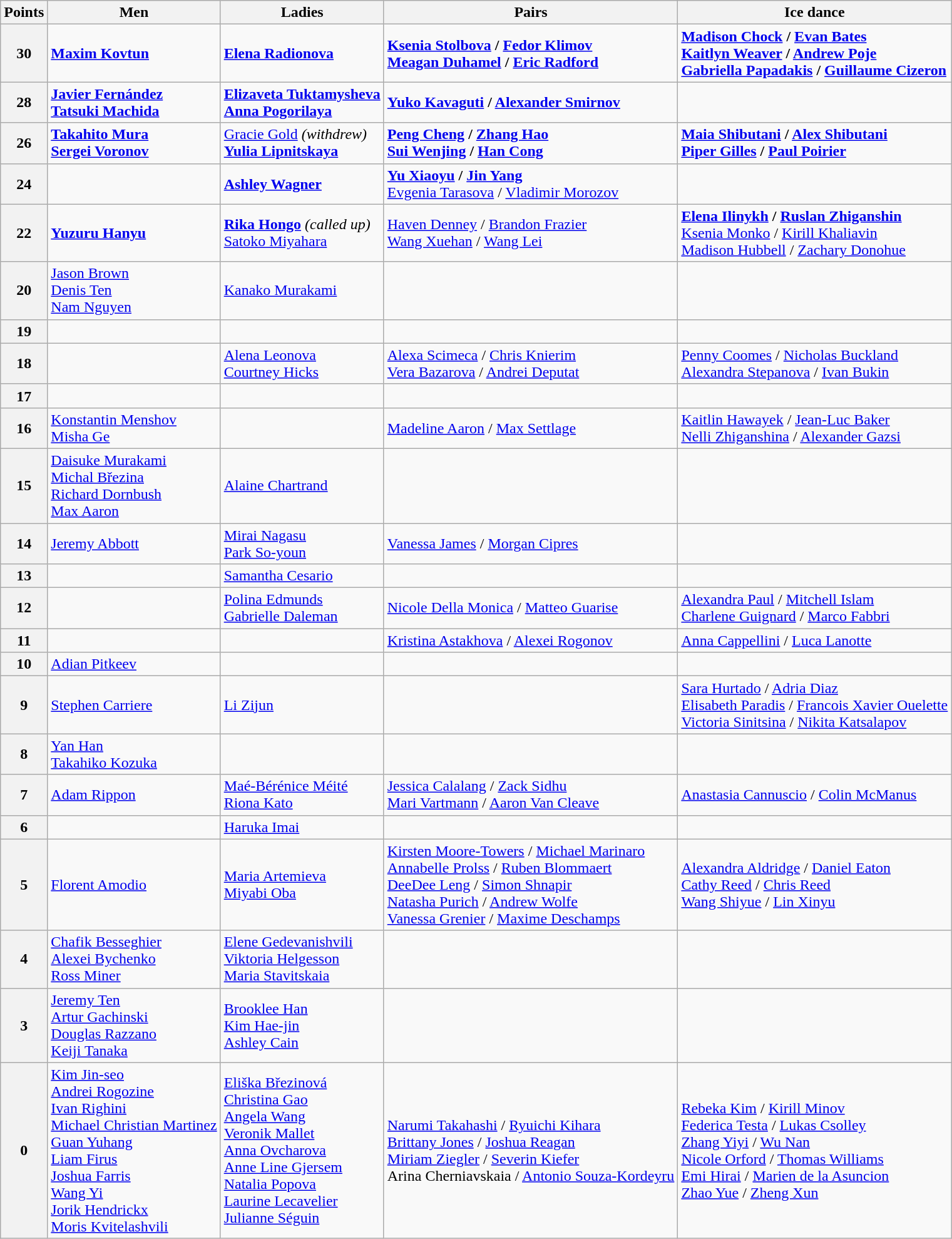<table class="wikitable">
<tr>
<th>Points</th>
<th>Men</th>
<th>Ladies</th>
<th>Pairs</th>
<th>Ice dance</th>
</tr>
<tr>
<th>30</th>
<td> <strong><a href='#'>Maxim Kovtun</a></strong></td>
<td> <strong><a href='#'>Elena Radionova</a></strong></td>
<td> <strong><a href='#'>Ksenia Stolbova</a> / <a href='#'>Fedor Klimov</a></strong> <br>  <strong><a href='#'>Meagan Duhamel</a> / <a href='#'>Eric Radford</a></strong></td>
<td> <strong><a href='#'>Madison Chock</a> / <a href='#'>Evan Bates</a></strong> <br>  <strong><a href='#'>Kaitlyn Weaver</a> / <a href='#'>Andrew Poje</a></strong> <br>  <strong><a href='#'>Gabriella Papadakis</a> / <a href='#'>Guillaume Cizeron</a></strong></td>
</tr>
<tr>
<th>28</th>
<td> <strong><a href='#'>Javier Fernández</a></strong> <br>  <strong><a href='#'>Tatsuki Machida</a></strong></td>
<td> <strong><a href='#'>Elizaveta Tuktamysheva</a> <br>  <a href='#'>Anna Pogorilaya</a></strong></td>
<td> <strong><a href='#'>Yuko Kavaguti</a> / <a href='#'>Alexander Smirnov</a></strong></td>
<td></td>
</tr>
<tr>
<th>26</th>
<td> <strong><a href='#'>Takahito Mura</a></strong> <br>  <strong><a href='#'>Sergei Voronov</a></strong></td>
<td> <a href='#'>Gracie Gold</a> <em>(withdrew)</em> <br>  <strong><a href='#'>Yulia Lipnitskaya</a></strong></td>
<td> <strong><a href='#'>Peng Cheng</a> / <a href='#'>Zhang Hao</a></strong> <br>  <strong><a href='#'>Sui Wenjing</a> / <a href='#'>Han Cong</a></strong></td>
<td> <strong><a href='#'>Maia Shibutani</a> / <a href='#'>Alex Shibutani</a></strong> <br>  <strong><a href='#'>Piper Gilles</a> / <a href='#'>Paul Poirier</a></strong></td>
</tr>
<tr>
<th>24</th>
<td></td>
<td> <strong><a href='#'>Ashley Wagner</a></strong></td>
<td> <strong><a href='#'>Yu Xiaoyu</a> / <a href='#'>Jin Yang</a></strong> <br>  <a href='#'>Evgenia Tarasova</a> / <a href='#'>Vladimir Morozov</a></td>
<td></td>
</tr>
<tr>
<th>22</th>
<td> <strong><a href='#'>Yuzuru Hanyu</a></strong></td>
<td> <strong><a href='#'>Rika Hongo</a></strong> <em>(called up)</em> <br>  <a href='#'>Satoko Miyahara</a></td>
<td> <a href='#'>Haven Denney</a> / <a href='#'>Brandon Frazier</a> <br>  <a href='#'>Wang Xuehan</a> / <a href='#'>Wang Lei</a></td>
<td> <strong><a href='#'>Elena Ilinykh</a> / <a href='#'>Ruslan Zhiganshin</a></strong> <br>  <a href='#'>Ksenia Monko</a> / <a href='#'>Kirill Khaliavin</a> <br>  <a href='#'>Madison Hubbell</a> / <a href='#'>Zachary Donohue</a></td>
</tr>
<tr>
<th>20</th>
<td> <a href='#'>Jason Brown</a> <br>  <a href='#'>Denis Ten</a> <br>  <a href='#'>Nam Nguyen</a></td>
<td> <a href='#'>Kanako Murakami</a></td>
<td></td>
<td></td>
</tr>
<tr>
<th>19</th>
<td></td>
<td></td>
<td></td>
<td></td>
</tr>
<tr>
<th>18</th>
<td></td>
<td> <a href='#'>Alena Leonova</a> <br>  <a href='#'>Courtney Hicks</a></td>
<td> <a href='#'>Alexa Scimeca</a> / <a href='#'>Chris Knierim</a> <br>  <a href='#'>Vera Bazarova</a> / <a href='#'>Andrei Deputat</a></td>
<td> <a href='#'>Penny Coomes</a> / <a href='#'>Nicholas Buckland</a> <br>  <a href='#'>Alexandra Stepanova</a> / <a href='#'>Ivan Bukin</a></td>
</tr>
<tr>
<th>17</th>
<td></td>
<td></td>
<td></td>
<td></td>
</tr>
<tr>
<th>16</th>
<td> <a href='#'>Konstantin Menshov</a> <br>  <a href='#'>Misha Ge</a></td>
<td></td>
<td> <a href='#'>Madeline Aaron</a> / <a href='#'>Max Settlage</a></td>
<td> <a href='#'>Kaitlin Hawayek</a> / <a href='#'>Jean-Luc Baker</a> <br>  <a href='#'>Nelli Zhiganshina</a> / <a href='#'>Alexander Gazsi</a></td>
</tr>
<tr>
<th>15</th>
<td> <a href='#'>Daisuke Murakami</a> <br>  <a href='#'>Michal Březina</a> <br>  <a href='#'>Richard Dornbush</a> <br>  <a href='#'>Max Aaron</a></td>
<td> <a href='#'>Alaine Chartrand</a></td>
<td></td>
<td></td>
</tr>
<tr>
<th>14</th>
<td> <a href='#'>Jeremy Abbott</a></td>
<td> <a href='#'>Mirai Nagasu</a> <br>  <a href='#'>Park So-youn</a></td>
<td> <a href='#'>Vanessa James</a> / <a href='#'>Morgan Cipres</a></td>
<td></td>
</tr>
<tr>
<th>13</th>
<td></td>
<td> <a href='#'>Samantha Cesario</a></td>
<td></td>
<td></td>
</tr>
<tr>
<th>12</th>
<td></td>
<td> <a href='#'>Polina Edmunds</a> <br>  <a href='#'>Gabrielle Daleman</a></td>
<td> <a href='#'>Nicole Della Monica</a> / <a href='#'>Matteo Guarise</a></td>
<td> <a href='#'>Alexandra Paul</a> / <a href='#'>Mitchell Islam</a> <br>  <a href='#'>Charlene Guignard</a> / <a href='#'>Marco Fabbri</a></td>
</tr>
<tr>
<th>11</th>
<td></td>
<td></td>
<td> <a href='#'>Kristina Astakhova</a> / <a href='#'>Alexei Rogonov</a></td>
<td> <a href='#'>Anna Cappellini</a> / <a href='#'>Luca Lanotte</a></td>
</tr>
<tr>
<th>10</th>
<td> <a href='#'>Adian Pitkeev</a></td>
<td></td>
<td></td>
<td></td>
</tr>
<tr>
<th>9</th>
<td> <a href='#'>Stephen Carriere</a></td>
<td> <a href='#'>Li Zijun</a></td>
<td></td>
<td> <a href='#'>Sara Hurtado</a> / <a href='#'>Adria Diaz</a> <br>  <a href='#'>Elisabeth Paradis</a> / <a href='#'>Francois Xavier Ouelette</a> <br>  <a href='#'>Victoria Sinitsina</a> / <a href='#'>Nikita Katsalapov</a></td>
</tr>
<tr>
<th>8</th>
<td> <a href='#'>Yan Han</a> <br>  <a href='#'>Takahiko Kozuka</a></td>
<td></td>
<td></td>
<td></td>
</tr>
<tr>
<th>7</th>
<td> <a href='#'>Adam Rippon</a></td>
<td> <a href='#'>Maé-Bérénice Méité</a> <br>  <a href='#'>Riona Kato</a></td>
<td> <a href='#'>Jessica Calalang</a> / <a href='#'>Zack Sidhu</a> <br>  <a href='#'>Mari Vartmann</a> / <a href='#'>Aaron Van Cleave</a></td>
<td> <a href='#'>Anastasia Cannuscio</a> / <a href='#'>Colin McManus</a></td>
</tr>
<tr>
<th>6</th>
<td></td>
<td> <a href='#'>Haruka Imai</a></td>
<td></td>
<td></td>
</tr>
<tr>
<th>5</th>
<td> <a href='#'>Florent Amodio</a></td>
<td> <a href='#'>Maria Artemieva</a> <br>  <a href='#'>Miyabi Oba</a></td>
<td> <a href='#'>Kirsten Moore-Towers</a> / <a href='#'>Michael Marinaro</a> <br>  <a href='#'>Annabelle Prolss</a> / <a href='#'>Ruben Blommaert</a> <br>  <a href='#'>DeeDee Leng</a> / <a href='#'>Simon Shnapir</a> <br>  <a href='#'>Natasha Purich</a> / <a href='#'>Andrew Wolfe</a> <br>  <a href='#'>Vanessa Grenier</a> / <a href='#'>Maxime Deschamps</a></td>
<td> <a href='#'>Alexandra Aldridge</a> / <a href='#'>Daniel Eaton</a> <br>  <a href='#'>Cathy Reed</a> / <a href='#'>Chris Reed</a> <br>  <a href='#'>Wang Shiyue</a> / <a href='#'>Lin Xinyu</a></td>
</tr>
<tr>
<th>4</th>
<td> <a href='#'>Chafik Besseghier</a> <br>  <a href='#'>Alexei Bychenko</a> <br>  <a href='#'>Ross Miner</a></td>
<td> <a href='#'>Elene Gedevanishvili</a> <br>  <a href='#'>Viktoria Helgesson</a> <br>  <a href='#'>Maria Stavitskaia</a></td>
<td></td>
<td></td>
</tr>
<tr>
<th>3</th>
<td> <a href='#'>Jeremy Ten</a> <br>  <a href='#'>Artur Gachinski</a> <br>  <a href='#'>Douglas Razzano</a> <br>  <a href='#'>Keiji Tanaka</a></td>
<td> <a href='#'>Brooklee Han</a> <br>  <a href='#'>Kim Hae-jin</a> <br>  <a href='#'>Ashley Cain</a></td>
<td></td>
<td></td>
</tr>
<tr>
<th>0</th>
<td> <a href='#'>Kim Jin-seo</a> <br>  <a href='#'>Andrei Rogozine</a> <br>  <a href='#'>Ivan Righini</a> <br>  <a href='#'>Michael Christian Martinez</a> <br>  <a href='#'>Guan Yuhang</a> <br>  <a href='#'>Liam Firus</a> <br>  <a href='#'>Joshua Farris</a> <br>  <a href='#'>Wang Yi</a> <br>  <a href='#'>Jorik Hendrickx</a> <br>  <a href='#'>Moris Kvitelashvili</a></td>
<td> <a href='#'>Eliška Březinová</a> <br>  <a href='#'>Christina Gao</a> <br>  <a href='#'>Angela Wang</a> <br>  <a href='#'>Veronik Mallet</a> <br>  <a href='#'>Anna Ovcharova</a> <br>  <a href='#'>Anne Line Gjersem</a> <br>  <a href='#'>Natalia Popova</a> <br>  <a href='#'>Laurine Lecavelier</a> <br>  <a href='#'>Julianne Séguin</a></td>
<td> <a href='#'>Narumi Takahashi</a> / <a href='#'>Ryuichi Kihara</a> <br>  <a href='#'>Brittany Jones</a> / <a href='#'>Joshua Reagan</a> <br>  <a href='#'>Miriam Ziegler</a> / <a href='#'>Severin Kiefer</a> <br>  Arina Cherniavskaia / <a href='#'>Antonio Souza-Kordeyru</a></td>
<td> <a href='#'>Rebeka Kim</a> / <a href='#'>Kirill Minov</a> <br>  <a href='#'>Federica Testa</a> / <a href='#'>Lukas Csolley</a> <br>  <a href='#'>Zhang Yiyi</a> / <a href='#'>Wu Nan</a> <br>  <a href='#'>Nicole Orford</a> / <a href='#'>Thomas Williams</a> <br>  <a href='#'>Emi Hirai</a> / <a href='#'>Marien de la Asuncion</a> <br>  <a href='#'>Zhao Yue</a> / <a href='#'>Zheng Xun</a></td>
</tr>
</table>
